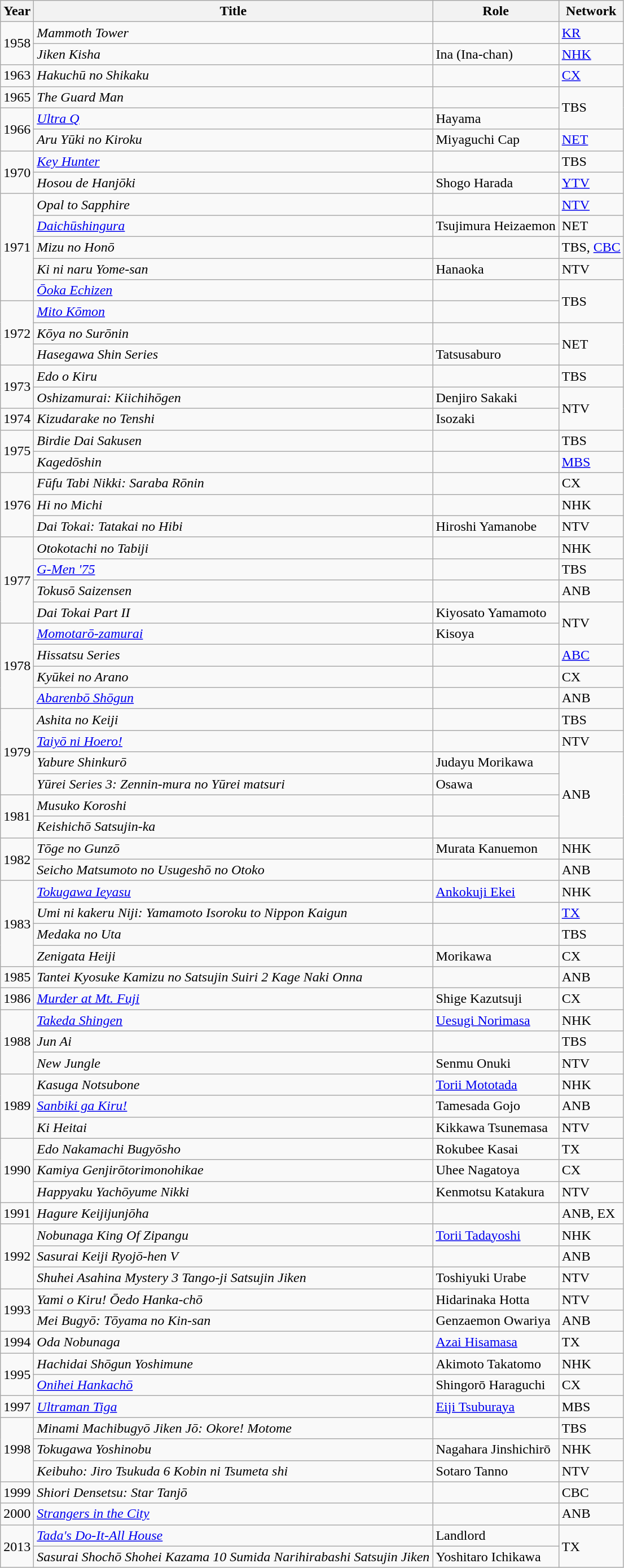<table class="wikitable">
<tr>
<th>Year</th>
<th>Title</th>
<th>Role</th>
<th>Network</th>
</tr>
<tr>
<td rowspan="2">1958</td>
<td><em>Mammoth Tower</em></td>
<td></td>
<td><a href='#'>KR</a></td>
</tr>
<tr>
<td><em>Jiken Kisha</em></td>
<td>Ina (Ina-chan)</td>
<td><a href='#'>NHK</a></td>
</tr>
<tr>
<td>1963</td>
<td><em>Hakuchū no Shikaku</em></td>
<td></td>
<td><a href='#'>CX</a></td>
</tr>
<tr>
<td>1965</td>
<td><em>The Guard Man</em></td>
<td></td>
<td rowspan="2">TBS</td>
</tr>
<tr>
<td rowspan="2">1966</td>
<td><em><a href='#'>Ultra Q</a></em></td>
<td>Hayama</td>
</tr>
<tr>
<td><em>Aru Yūki no Kiroku</em></td>
<td>Miyaguchi Cap</td>
<td><a href='#'>NET</a></td>
</tr>
<tr>
<td rowspan="2">1970</td>
<td><em><a href='#'>Key Hunter</a></em></td>
<td></td>
<td>TBS</td>
</tr>
<tr>
<td><em>Hosou de Hanjōki</em></td>
<td>Shogo Harada</td>
<td><a href='#'>YTV</a></td>
</tr>
<tr>
<td rowspan="5">1971</td>
<td><em>Opal to Sapphire</em></td>
<td></td>
<td><a href='#'>NTV</a></td>
</tr>
<tr>
<td><em><a href='#'>Daichūshingura</a></em></td>
<td>Tsujimura Heizaemon</td>
<td>NET</td>
</tr>
<tr>
<td><em>Mizu no Honō</em></td>
<td></td>
<td>TBS, <a href='#'>CBC</a></td>
</tr>
<tr>
<td><em>Ki ni naru Yome-san</em></td>
<td>Hanaoka</td>
<td>NTV</td>
</tr>
<tr>
<td><em><a href='#'>Ōoka Echizen</a></em></td>
<td></td>
<td rowspan="2">TBS</td>
</tr>
<tr>
<td rowspan="3">1972</td>
<td><em><a href='#'>Mito Kōmon</a></em></td>
<td></td>
</tr>
<tr>
<td><em>Kōya no Surōnin</em></td>
<td></td>
<td rowspan="2">NET</td>
</tr>
<tr>
<td><em>Hasegawa Shin Series</em></td>
<td>Tatsusaburo</td>
</tr>
<tr>
<td rowspan="2">1973</td>
<td><em>Edo o Kiru</em></td>
<td></td>
<td>TBS</td>
</tr>
<tr>
<td><em>Oshizamurai: Kiichihōgen</em></td>
<td>Denjiro Sakaki</td>
<td rowspan="2">NTV</td>
</tr>
<tr>
<td>1974</td>
<td><em>Kizudarake no Tenshi</em></td>
<td>Isozaki</td>
</tr>
<tr>
<td rowspan="2">1975</td>
<td><em>Birdie Dai Sakusen</em></td>
<td></td>
<td>TBS</td>
</tr>
<tr>
<td><em>Kagedōshin</em></td>
<td></td>
<td><a href='#'>MBS</a></td>
</tr>
<tr>
<td rowspan="3">1976</td>
<td><em>Fūfu Tabi Nikki: Saraba Rōnin</em></td>
<td></td>
<td>CX</td>
</tr>
<tr>
<td><em>Hi no Michi</em></td>
<td></td>
<td>NHK</td>
</tr>
<tr>
<td><em>Dai Tokai: Tatakai no Hibi</em></td>
<td>Hiroshi Yamanobe</td>
<td>NTV</td>
</tr>
<tr>
<td rowspan="4">1977</td>
<td><em>Otokotachi no Tabiji</em></td>
<td></td>
<td>NHK</td>
</tr>
<tr>
<td><em><a href='#'>G-Men '75</a></em></td>
<td></td>
<td>TBS</td>
</tr>
<tr>
<td><em>Tokusō Saizensen</em></td>
<td></td>
<td>ANB</td>
</tr>
<tr>
<td><em>Dai Tokai Part II</em></td>
<td>Kiyosato Yamamoto</td>
<td rowspan="2">NTV</td>
</tr>
<tr>
<td rowspan="4">1978</td>
<td><em><a href='#'>Momotarō-zamurai</a></em></td>
<td>Kisoya</td>
</tr>
<tr>
<td><em>Hissatsu Series</em></td>
<td></td>
<td><a href='#'>ABC</a></td>
</tr>
<tr>
<td><em>Kyūkei no Arano</em></td>
<td></td>
<td>CX</td>
</tr>
<tr>
<td><em><a href='#'>Abarenbō Shōgun</a></em></td>
<td></td>
<td>ANB</td>
</tr>
<tr>
<td rowspan="4">1979</td>
<td><em>Ashita no Keiji</em></td>
<td></td>
<td>TBS</td>
</tr>
<tr>
<td><em><a href='#'>Taiyō ni Hoero!</a></em></td>
<td></td>
<td>NTV</td>
</tr>
<tr>
<td><em>Yabure Shinkurō</em></td>
<td>Judayu Morikawa</td>
<td rowspan="4">ANB</td>
</tr>
<tr>
<td><em>Yūrei Series 3: Zennin-mura no Yūrei matsuri</em></td>
<td>Osawa</td>
</tr>
<tr>
<td rowspan="2">1981</td>
<td><em>Musuko Koroshi</em></td>
<td></td>
</tr>
<tr>
<td><em>Keishichō Satsujin-ka</em></td>
<td></td>
</tr>
<tr>
<td rowspan="2">1982</td>
<td><em>Tōge no Gunzō</em></td>
<td>Murata Kanuemon</td>
<td>NHK</td>
</tr>
<tr>
<td><em>Seicho Matsumoto no Usugeshō no Otoko</em></td>
<td></td>
<td>ANB</td>
</tr>
<tr>
<td rowspan="4">1983</td>
<td><em><a href='#'>Tokugawa Ieyasu</a></em></td>
<td><a href='#'>Ankokuji Ekei</a></td>
<td>NHK</td>
</tr>
<tr>
<td><em>Umi ni kakeru Niji: Yamamoto Isoroku to Nippon Kaigun</em></td>
<td></td>
<td><a href='#'>TX</a></td>
</tr>
<tr>
<td><em>Medaka no Uta</em></td>
<td></td>
<td>TBS</td>
</tr>
<tr>
<td><em>Zenigata Heiji</em></td>
<td>Morikawa</td>
<td>CX</td>
</tr>
<tr>
<td>1985</td>
<td><em>Tantei Kyosuke Kamizu no Satsujin Suiri 2 Kage Naki Onna</em></td>
<td></td>
<td>ANB</td>
</tr>
<tr>
<td>1986</td>
<td><em><a href='#'>Murder at Mt. Fuji</a></em></td>
<td>Shige Kazutsuji</td>
<td>CX</td>
</tr>
<tr>
<td rowspan="3">1988</td>
<td><em><a href='#'>Takeda Shingen</a></em></td>
<td><a href='#'>Uesugi Norimasa</a></td>
<td>NHK</td>
</tr>
<tr>
<td><em>Jun Ai</em></td>
<td></td>
<td>TBS</td>
</tr>
<tr>
<td><em>New Jungle</em></td>
<td>Senmu Onuki</td>
<td>NTV</td>
</tr>
<tr>
<td rowspan="3">1989</td>
<td><em>Kasuga Notsubone</em></td>
<td><a href='#'>Torii Mototada</a></td>
<td>NHK</td>
</tr>
<tr>
<td><em><a href='#'>Sanbiki ga Kiru!</a></em></td>
<td>Tamesada Gojo</td>
<td>ANB</td>
</tr>
<tr>
<td><em>Ki Heitai</em></td>
<td>Kikkawa Tsunemasa</td>
<td>NTV</td>
</tr>
<tr>
<td rowspan="3">1990</td>
<td><em>Edo Nakamachi Bugyōsho</em></td>
<td>Rokubee Kasai</td>
<td>TX</td>
</tr>
<tr>
<td><em>Kamiya Genjirōtorimonohikae</em></td>
<td>Uhee Nagatoya</td>
<td>CX</td>
</tr>
<tr>
<td><em>Happyaku Yachōyume Nikki</em></td>
<td>Kenmotsu Katakura</td>
<td>NTV</td>
</tr>
<tr>
<td>1991</td>
<td><em>Hagure Keijijunjōha</em></td>
<td></td>
<td>ANB, EX</td>
</tr>
<tr>
<td rowspan="3">1992</td>
<td><em>Nobunaga King Of Zipangu</em></td>
<td><a href='#'>Torii Tadayoshi</a></td>
<td>NHK</td>
</tr>
<tr>
<td><em>Sasurai Keiji Ryojō-hen V</em></td>
<td></td>
<td>ANB</td>
</tr>
<tr>
<td><em>Shuhei Asahina Mystery 3 Tango-ji Satsujin Jiken</em></td>
<td>Toshiyuki Urabe</td>
<td>NTV</td>
</tr>
<tr>
<td rowspan="2">1993</td>
<td><em>Yami o Kiru! Ōedo Hanka-chō</em></td>
<td>Hidarinaka Hotta</td>
<td>NTV</td>
</tr>
<tr>
<td><em>Mei Bugyō: Tōyama no Kin-san</em></td>
<td>Genzaemon Owariya</td>
<td>ANB</td>
</tr>
<tr>
<td>1994</td>
<td><em>Oda Nobunaga</em></td>
<td><a href='#'>Azai Hisamasa</a></td>
<td>TX</td>
</tr>
<tr>
<td rowspan="2">1995</td>
<td><em>Hachidai Shōgun Yoshimune</em></td>
<td>Akimoto Takatomo</td>
<td>NHK</td>
</tr>
<tr>
<td><em><a href='#'>Onihei Hankachō</a></em></td>
<td>Shingorō Haraguchi</td>
<td>CX</td>
</tr>
<tr>
<td>1997</td>
<td><em><a href='#'>Ultraman Tiga</a></em></td>
<td><a href='#'>Eiji Tsuburaya</a></td>
<td>MBS</td>
</tr>
<tr>
<td rowspan="3">1998</td>
<td><em>Minami Machibugyō Jiken Jō: Okore! Motome</em></td>
<td></td>
<td>TBS</td>
</tr>
<tr>
<td><em>Tokugawa Yoshinobu</em></td>
<td>Nagahara Jinshichirō</td>
<td>NHK</td>
</tr>
<tr>
<td><em>Keibuho: Jiro Tsukuda 6 Kobin ni Tsumeta shi</em></td>
<td>Sotaro Tanno</td>
<td>NTV</td>
</tr>
<tr>
<td>1999</td>
<td><em>Shiori Densetsu: Star Tanjō</em></td>
<td></td>
<td>CBC</td>
</tr>
<tr>
<td>2000</td>
<td><em><a href='#'>Strangers in the City</a></em></td>
<td></td>
<td>ANB</td>
</tr>
<tr>
<td rowspan="2">2013</td>
<td><em><a href='#'>Tada's Do-It-All House</a></em></td>
<td>Landlord</td>
<td rowspan="2">TX</td>
</tr>
<tr>
<td><em>Sasurai Shochō Shohei Kazama 10 Sumida Narihirabashi Satsujin Jiken</em></td>
<td>Yoshitaro Ichikawa</td>
</tr>
</table>
